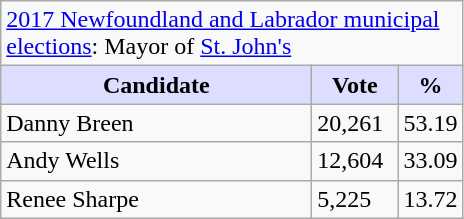<table class="wikitable">
<tr>
<td colspan=3><a href='#'>2017 Newfoundland and Labrador municipal elections</a>: Mayor of <a href='#'>St. John's</a></td>
</tr>
<tr>
<th style="background:#ddf; width:200px;">Candidate</th>
<th style="background:#ddf; width:50px;">Vote</th>
<th style="background:#ddf; width:30px;">%</th>
</tr>
<tr>
<td>Danny Breen</td>
<td>20,261</td>
<td>53.19</td>
</tr>
<tr>
<td>Andy Wells</td>
<td>12,604</td>
<td>33.09</td>
</tr>
<tr>
<td>Renee Sharpe</td>
<td>5,225</td>
<td>13.72</td>
</tr>
</table>
